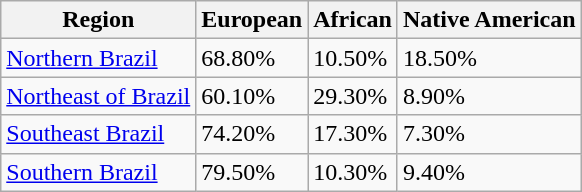<table class="wikitable">
<tr>
<th><strong>Region</strong></th>
<th><strong>European</strong></th>
<th><strong>African</strong></th>
<th><strong>Native American</strong></th>
</tr>
<tr>
<td><a href='#'>Northern Brazil</a></td>
<td>68.80%</td>
<td>10.50%</td>
<td>18.50%</td>
</tr>
<tr>
<td><a href='#'>Northeast of Brazil</a></td>
<td>60.10%</td>
<td>29.30%</td>
<td>8.90%</td>
</tr>
<tr>
<td><a href='#'>Southeast Brazil</a></td>
<td>74.20%</td>
<td>17.30%</td>
<td>7.30%</td>
</tr>
<tr>
<td><a href='#'>Southern Brazil</a></td>
<td>79.50%</td>
<td>10.30%</td>
<td>9.40%</td>
</tr>
</table>
